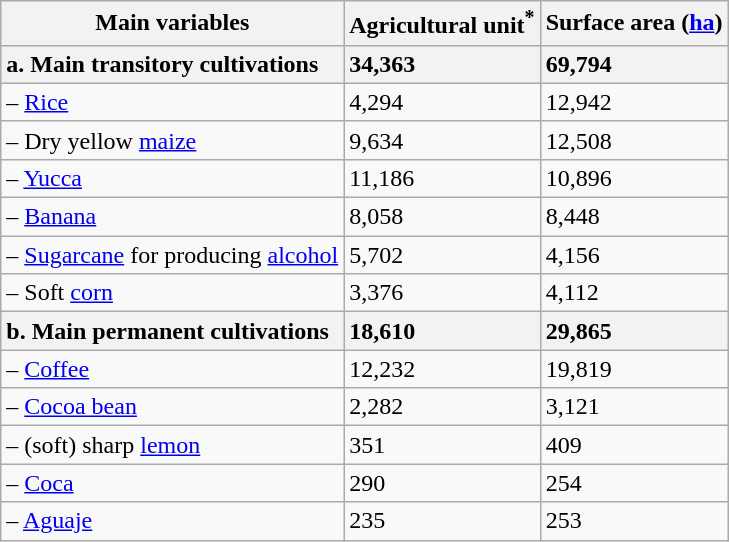<table class="wikitable">
<tr>
<th>Main variables</th>
<th>Agricultural unit<sup>*</sup></th>
<th>Surface area (<a href='#'>ha</a>)</th>
</tr>
<tr>
<th style="text-align:left">a. Main transitory cultivations</th>
<th style="text-align:left">34,363</th>
<th style="text-align:left">69,794</th>
</tr>
<tr>
<td>– <a href='#'>Rice</a></td>
<td>4,294</td>
<td>12,942</td>
</tr>
<tr>
<td>– Dry yellow <a href='#'>maize</a></td>
<td>9,634</td>
<td>12,508</td>
</tr>
<tr>
<td>– <a href='#'>Yucca</a></td>
<td>11,186</td>
<td>10,896</td>
</tr>
<tr>
<td>– <a href='#'>Banana</a></td>
<td>8,058</td>
<td>8,448</td>
</tr>
<tr>
<td>– <a href='#'>Sugarcane</a> for producing <a href='#'>alcohol</a></td>
<td>5,702</td>
<td>4,156</td>
</tr>
<tr>
<td>– Soft <a href='#'>corn</a></td>
<td>3,376</td>
<td>4,112</td>
</tr>
<tr>
<th style="text-align:left">b. Main permanent cultivations</th>
<th style="text-align:left">18,610</th>
<th style="text-align:left">29,865</th>
</tr>
<tr>
<td>– <a href='#'>Coffee</a></td>
<td>12,232</td>
<td>19,819</td>
</tr>
<tr>
<td>– <a href='#'>Cocoa bean</a></td>
<td>2,282</td>
<td>3,121</td>
</tr>
<tr>
<td>– (soft) sharp <a href='#'>lemon</a></td>
<td>351</td>
<td>409</td>
</tr>
<tr>
<td>– <a href='#'>Coca</a></td>
<td>290</td>
<td>254</td>
</tr>
<tr>
<td>– <a href='#'>Aguaje</a></td>
<td>235</td>
<td>253</td>
</tr>
</table>
